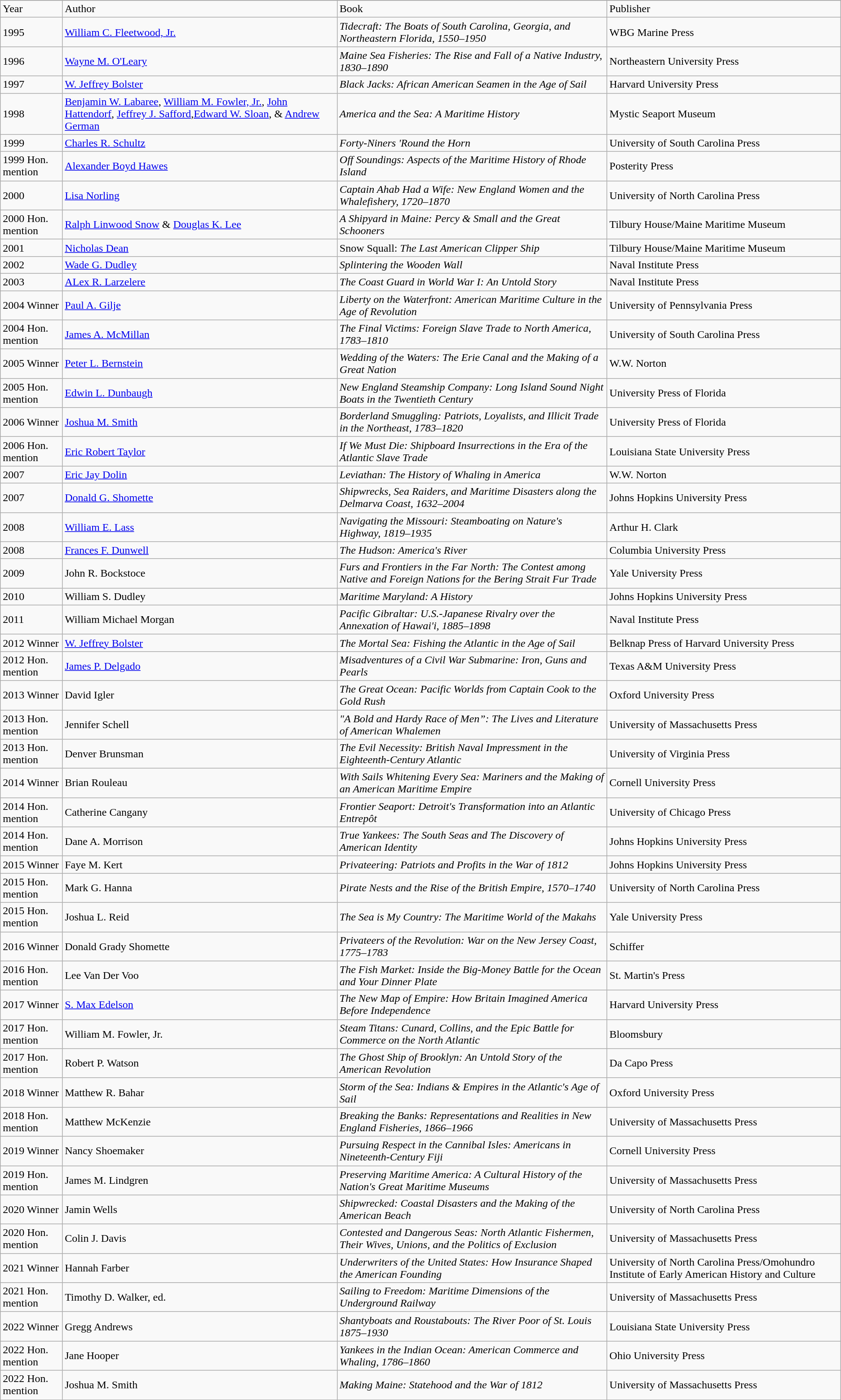<table class="wikitable">
<tr>
</tr>
<tr>
<td>Year</td>
<td>Author</td>
<td>Book</td>
<td>Publisher</td>
</tr>
<tr>
<td>1995</td>
<td><a href='#'>William C. Fleetwood, Jr.</a></td>
<td><em>Tidecraft: The Boats of South Carolina, Georgia, and Northeastern Florida, 1550–1950</em></td>
<td>WBG Marine Press</td>
</tr>
<tr>
<td>1996</td>
<td><a href='#'>Wayne M. O'Leary</a></td>
<td><em>Maine Sea Fisheries: The Rise and Fall of a Native Industry, 1830–1890</em></td>
<td>Northeastern University Press</td>
</tr>
<tr>
<td>1997</td>
<td><a href='#'>W. Jeffrey Bolster</a></td>
<td><em>Black Jacks: African American Seamen in the Age of Sail</em></td>
<td>Harvard University Press</td>
</tr>
<tr>
<td>1998</td>
<td><a href='#'>Benjamin W. Labaree</a>, <a href='#'>William M. Fowler, Jr.</a>, <a href='#'>John Hattendorf</a>, <a href='#'>Jeffrey J. Safford</a>,<a href='#'>Edward W. Sloan</a>, & <a href='#'>Andrew German</a></td>
<td><em>America and the Sea: A Maritime History</em></td>
<td>Mystic Seaport Museum</td>
</tr>
<tr>
<td>1999</td>
<td><a href='#'>Charles R. Schultz</a></td>
<td><em>Forty-Niners 'Round the Horn</em></td>
<td>University of South Carolina Press</td>
</tr>
<tr>
<td>1999 Hon. mention</td>
<td><a href='#'>Alexander Boyd Hawes</a></td>
<td><em>Off Soundings: Aspects of the Maritime History of Rhode Island</em></td>
<td>Posterity Press</td>
</tr>
<tr>
<td>2000</td>
<td><a href='#'>Lisa Norling</a></td>
<td><em>Captain Ahab Had a Wife: New England Women and the Whalefishery, 1720–1870</em></td>
<td>University of North Carolina Press</td>
</tr>
<tr>
<td>2000 Hon. mention</td>
<td><a href='#'>Ralph Linwood Snow</a> & <a href='#'>Douglas K. Lee</a></td>
<td><em>A Shipyard in Maine: Percy & Small and the Great Schooners</em></td>
<td>Tilbury House/Maine Maritime Museum</td>
</tr>
<tr>
<td>2001</td>
<td><a href='#'>Nicholas Dean</a></td>
<td>Snow Squall: <em>The Last American Clipper Ship</em></td>
<td>Tilbury House/Maine Maritime Museum</td>
</tr>
<tr>
<td>2002</td>
<td><a href='#'>Wade G. Dudley</a></td>
<td><em>Splintering the Wooden Wall</em></td>
<td>Naval Institute Press</td>
</tr>
<tr>
<td>2003</td>
<td><a href='#'>ALex R. Larzelere</a></td>
<td><em>The Coast Guard in World War I: An Untold Story</em></td>
<td>Naval Institute Press</td>
</tr>
<tr>
<td>2004 Winner</td>
<td><a href='#'>Paul A. Gilje</a></td>
<td><em>Liberty on the Waterfront: American Maritime Culture in the Age of Revolution</em></td>
<td>University of Pennsylvania Press</td>
</tr>
<tr>
<td>2004 Hon. mention</td>
<td><a href='#'>James A. McMillan</a></td>
<td><em>The Final Victims: Foreign Slave Trade to North America, 1783–1810</em></td>
<td>University of South Carolina Press</td>
</tr>
<tr>
<td>2005 Winner</td>
<td><a href='#'>Peter L. Bernstein</a></td>
<td><em>Wedding of the Waters: The Erie Canal and the Making of a Great Nation</em></td>
<td>W.W. Norton</td>
</tr>
<tr>
<td>2005 Hon. mention</td>
<td><a href='#'>Edwin L. Dunbaugh</a></td>
<td><em>New England Steamship Company: Long Island Sound Night Boats in the Twentieth Century</em></td>
<td>University Press of Florida</td>
</tr>
<tr>
<td>2006 Winner</td>
<td><a href='#'>Joshua M. Smith</a></td>
<td><em>Borderland Smuggling: Patriots, Loyalists, and Illicit Trade in the Northeast, 1783–1820</em></td>
<td>University Press of Florida</td>
</tr>
<tr>
<td>2006 Hon. mention</td>
<td><a href='#'>Eric Robert Taylor</a></td>
<td><em>If We Must Die: Shipboard Insurrections in the Era of the Atlantic Slave Trade</em></td>
<td>Louisiana State University Press</td>
</tr>
<tr>
<td>2007</td>
<td><a href='#'>Eric Jay Dolin</a></td>
<td><em>Leviathan: The History of Whaling in America</em></td>
<td>W.W. Norton</td>
</tr>
<tr>
<td>2007</td>
<td><a href='#'>Donald G. Shomette</a></td>
<td><em>Shipwrecks, Sea Raiders, and Maritime Disasters along the Delmarva Coast, 1632–2004</em></td>
<td>Johns Hopkins University Press</td>
</tr>
<tr>
<td>2008</td>
<td><a href='#'>William E. Lass</a></td>
<td><em>Navigating the Missouri: Steamboating on Nature's Highway, 1819–1935</em></td>
<td>Arthur H. Clark</td>
</tr>
<tr>
<td>2008</td>
<td><a href='#'>Frances F. Dunwell</a></td>
<td><em>The Hudson: America's River</em></td>
<td>Columbia University Press</td>
</tr>
<tr>
<td>2009</td>
<td>John R. Bockstoce</td>
<td><em>Furs and Frontiers in the Far North: The Contest among Native and Foreign Nations for the Bering Strait Fur Trade</em></td>
<td>Yale University Press</td>
</tr>
<tr>
<td>2010</td>
<td>William S. Dudley</td>
<td><em>Maritime Maryland: A History</em></td>
<td>Johns Hopkins University Press</td>
</tr>
<tr>
<td>2011</td>
<td>William Michael Morgan</td>
<td><em>Pacific Gibraltar: U.S.-Japanese Rivalry over the Annexation of Hawai'i, 1885–1898</em></td>
<td>Naval Institute Press</td>
</tr>
<tr>
<td>2012 Winner</td>
<td><a href='#'>W. Jeffrey Bolster</a></td>
<td><em>The Mortal Sea: Fishing the Atlantic in the Age of Sail</em></td>
<td>Belknap Press of Harvard University Press</td>
</tr>
<tr>
<td>2012 Hon. mention</td>
<td><a href='#'>James P. Delgado</a></td>
<td><em>Misadventures of a Civil War Submarine: Iron, Guns and Pearls</em></td>
<td>Texas A&M University Press</td>
</tr>
<tr>
<td>2013 Winner</td>
<td>David Igler</td>
<td><em>The Great Ocean: Pacific Worlds from Captain Cook to the Gold Rush</em></td>
<td>Oxford University Press</td>
</tr>
<tr>
<td>2013 Hon. mention</td>
<td>Jennifer Schell</td>
<td><em>"A Bold and Hardy Race of Men”: The Lives and Literature of American Whalemen</em></td>
<td>University of Massachusetts Press</td>
</tr>
<tr>
<td>2013 Hon. mention</td>
<td>Denver Brunsman</td>
<td><em>The Evil Necessity: British Naval Impressment in the Eighteenth-Century Atlantic</em></td>
<td>University of Virginia Press</td>
</tr>
<tr>
<td>2014 Winner</td>
<td>Brian Rouleau</td>
<td><em>With Sails Whitening Every Sea: Mariners and the Making of an American Maritime Empire</em></td>
<td>Cornell University Press</td>
</tr>
<tr>
<td>2014 Hon. mention</td>
<td>Catherine Cangany</td>
<td><em>Frontier Seaport: Detroit's Transformation into an Atlantic Entrepôt</em></td>
<td>University of Chicago Press</td>
</tr>
<tr>
<td>2014 Hon. mention</td>
<td>Dane A. Morrison</td>
<td><em>True Yankees: The South Seas and The Discovery of American Identity</em></td>
<td>Johns Hopkins University Press</td>
</tr>
<tr>
<td>2015 Winner</td>
<td>Faye M. Kert</td>
<td><em>Privateering: Patriots and Profits in the War of 1812</em></td>
<td>Johns Hopkins University Press</td>
</tr>
<tr>
<td>2015 Hon. mention</td>
<td>Mark G. Hanna</td>
<td><em>Pirate Nests and the Rise of the British Empire, 1570–1740 </em></td>
<td>University of North Carolina Press</td>
</tr>
<tr>
<td>2015 Hon. mention</td>
<td>Joshua L. Reid</td>
<td><em>The Sea is My Country: The Maritime World of the Makahs</em></td>
<td>Yale University Press</td>
</tr>
<tr>
<td>2016 Winner</td>
<td>Donald Grady Shomette</td>
<td><em>Privateers of the Revolution: War on the New Jersey Coast, 1775–1783</em></td>
<td>Schiffer</td>
</tr>
<tr>
<td>2016 Hon. mention</td>
<td>Lee Van Der Voo</td>
<td><em>The Fish Market: Inside the Big-Money Battle for the Ocean and Your Dinner Plate</em></td>
<td>St. Martin's Press</td>
</tr>
<tr>
<td>2017 Winner</td>
<td><a href='#'>S. Max Edelson</a></td>
<td><em>The New Map of Empire: How Britain Imagined America Before Independence</em></td>
<td>Harvard University Press</td>
</tr>
<tr>
<td>2017 Hon. mention</td>
<td>William M. Fowler, Jr.</td>
<td><em>Steam Titans: Cunard, Collins, and the Epic Battle for Commerce on the North Atlantic</em></td>
<td>Bloomsbury</td>
</tr>
<tr>
<td>2017 Hon. mention</td>
<td>Robert P. Watson</td>
<td><em>The Ghost Ship of Brooklyn: An Untold Story of the American Revolution</em></td>
<td>Da Capo Press</td>
</tr>
<tr>
<td>2018 Winner</td>
<td>Matthew R. Bahar</td>
<td><em>Storm of the Sea: Indians & Empires in the Atlantic's Age of Sail</em></td>
<td>Oxford University Press</td>
</tr>
<tr>
<td>2018 Hon. mention</td>
<td>Matthew McKenzie</td>
<td><em>Breaking the Banks: Representations and Realities in New England Fisheries, 1866–1966</em></td>
<td>University of Massachusetts Press</td>
</tr>
<tr>
<td>2019 Winner</td>
<td>Nancy Shoemaker</td>
<td><em>Pursuing Respect in the Cannibal Isles: Americans in Nineteenth-Century Fiji</em></td>
<td>Cornell University Press</td>
</tr>
<tr>
<td>2019 Hon. mention</td>
<td>James M. Lindgren</td>
<td><em>Preserving Maritime America: A Cultural History of the Nation's Great Maritime Museums</em></td>
<td>University of Massachusetts Press</td>
</tr>
<tr>
<td>2020 Winner</td>
<td>Jamin Wells</td>
<td><em>Shipwrecked: Coastal Disasters and the Making of the American Beach</em></td>
<td>University of North Carolina Press</td>
</tr>
<tr>
<td>2020 Hon. mention</td>
<td>Colin J. Davis</td>
<td><em>Contested and Dangerous Seas: North Atlantic Fishermen, Their Wives, Unions, and the Politics of Exclusion</em></td>
<td>University of Massachusetts Press</td>
</tr>
<tr>
<td>2021 Winner</td>
<td>Hannah Farber</td>
<td><em>Underwriters of the United States: How Insurance Shaped the American Founding</em></td>
<td>University of North Carolina Press/Omohundro Institute of Early American History and Culture</td>
</tr>
<tr>
<td>2021 Hon. mention</td>
<td>Timothy D. Walker, ed.</td>
<td><em>Sailing to Freedom: Maritime Dimensions of the Underground Railway</em></td>
<td>University of Massachusetts Press</td>
</tr>
<tr>
<td>2022 Winner</td>
<td>Gregg Andrews</td>
<td><em>Shantyboats and Roustabouts: The River Poor of St. Louis 1875–1930</em></td>
<td>Louisiana State University Press</td>
</tr>
<tr>
<td>2022 Hon. mention</td>
<td>Jane Hooper</td>
<td><em>Yankees in the Indian Ocean: American Commerce and Whaling, 1786–1860</em></td>
<td>Ohio University Press</td>
</tr>
<tr>
<td>2022 Hon. mention</td>
<td>Joshua M. Smith</td>
<td><em>Making Maine: Statehood and the War of 1812</em></td>
<td>University of Massachusetts Press</td>
</tr>
</table>
